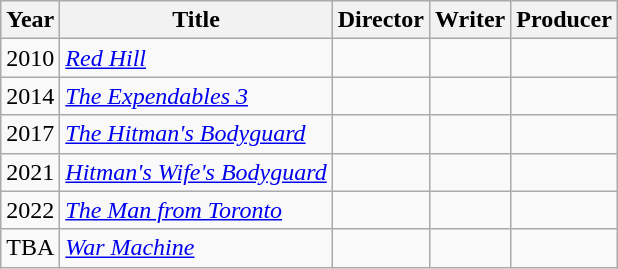<table class="wikitable">
<tr>
<th>Year</th>
<th>Title</th>
<th>Director</th>
<th>Writer</th>
<th>Producer</th>
</tr>
<tr>
<td>2010</td>
<td><em><a href='#'>Red Hill</a></em></td>
<td></td>
<td></td>
<td></td>
</tr>
<tr>
<td>2014</td>
<td><em><a href='#'>The Expendables 3</a></em></td>
<td></td>
<td></td>
<td></td>
</tr>
<tr>
<td>2017</td>
<td><em><a href='#'>The Hitman's Bodyguard</a></em></td>
<td></td>
<td></td>
<td></td>
</tr>
<tr>
<td>2021</td>
<td><em><a href='#'>Hitman's Wife's Bodyguard</a></em></td>
<td></td>
<td></td>
<td></td>
</tr>
<tr>
<td>2022</td>
<td><em><a href='#'>The Man from Toronto</a></em></td>
<td></td>
<td></td>
<td></td>
</tr>
<tr>
<td>TBA</td>
<td><em><a href='#'>War Machine</a></em></td>
<td></td>
<td></td>
<td></td>
</tr>
</table>
